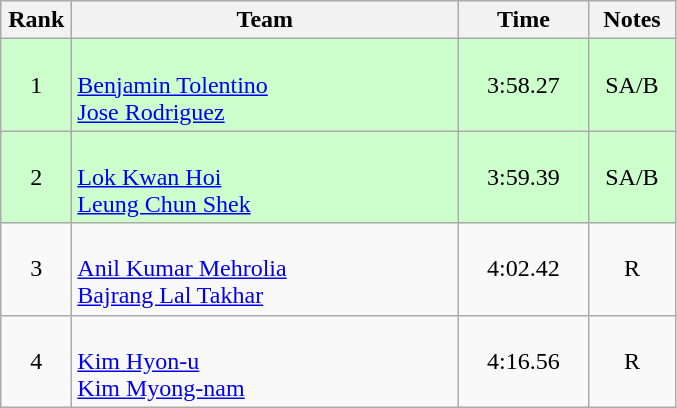<table class=wikitable style="text-align:center">
<tr>
<th width=40>Rank</th>
<th width=250>Team</th>
<th width=80>Time</th>
<th width=50>Notes</th>
</tr>
<tr bgcolor="ccffcc">
<td>1</td>
<td align=left><br><a href='#'>Benjamin Tolentino</a><br><a href='#'>Jose Rodriguez</a></td>
<td>3:58.27</td>
<td>SA/B</td>
</tr>
<tr bgcolor="ccffcc">
<td>2</td>
<td align=left><br><a href='#'>Lok Kwan Hoi</a><br><a href='#'>Leung Chun Shek</a></td>
<td>3:59.39</td>
<td>SA/B</td>
</tr>
<tr>
<td>3</td>
<td align=left><br><a href='#'>Anil Kumar Mehrolia</a><br><a href='#'>Bajrang Lal Takhar</a></td>
<td>4:02.42</td>
<td>R</td>
</tr>
<tr>
<td>4</td>
<td align=left><br><a href='#'>Kim Hyon-u</a><br><a href='#'>Kim Myong-nam</a></td>
<td>4:16.56</td>
<td>R</td>
</tr>
</table>
